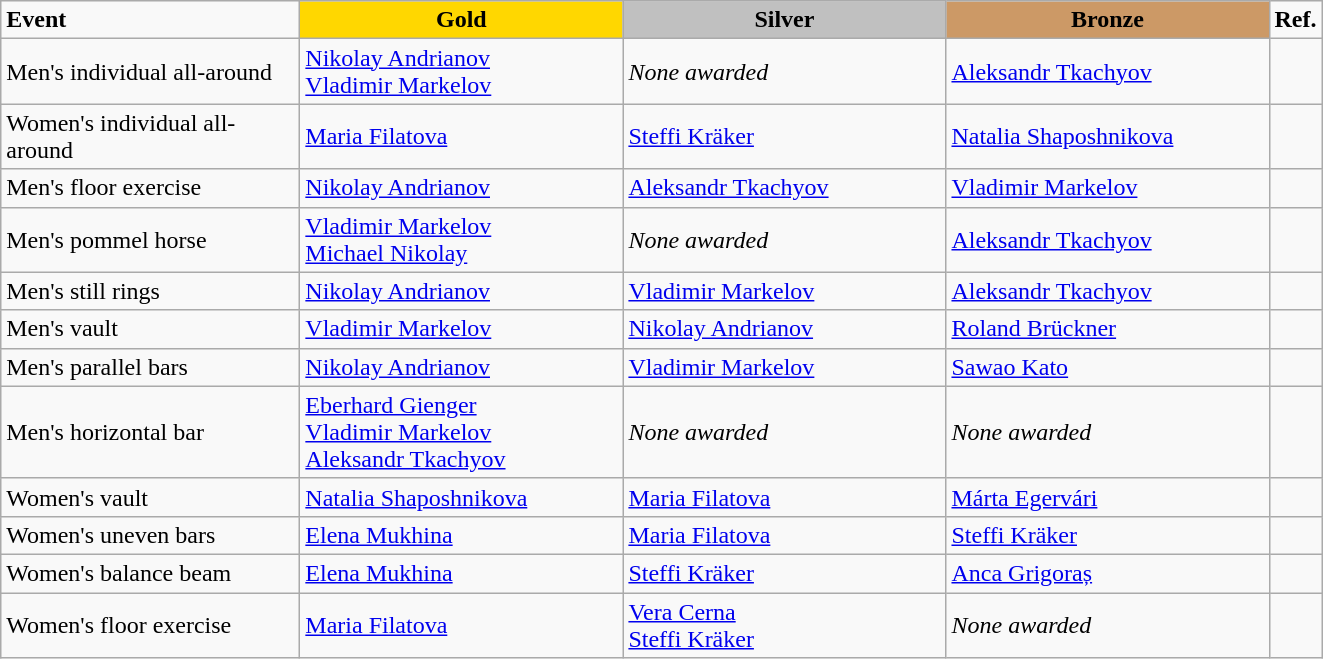<table class="wikitable">
<tr>
<td style="width:12em;"><strong>Event</strong></td>
<td style="text-align:center; background:gold; width:13em;"><strong>Gold</strong></td>
<td style="text-align:center; background:silver; width:13em;"><strong>Silver</strong></td>
<td style="text-align:center; background:#c96; width:13em;"><strong>Bronze</strong></td>
<td style="width:1em;"><strong>Ref.</strong></td>
</tr>
<tr>
<td>Men's individual all-around</td>
<td> <a href='#'>Nikolay Andrianov</a><br> <a href='#'>Vladimir Markelov</a></td>
<td><em>None awarded</em></td>
<td> <a href='#'>Aleksandr Tkachyov</a></td>
<td></td>
</tr>
<tr>
<td> Women's individual all-around </td>
<td> <a href='#'>Maria Filatova</a></td>
<td> <a href='#'>Steffi Kräker</a></td>
<td> <a href='#'>Natalia Shaposhnikova</a></td>
<td></td>
</tr>
<tr>
<td>Men's floor exercise</td>
<td> <a href='#'>Nikolay Andrianov</a></td>
<td> <a href='#'>Aleksandr Tkachyov</a></td>
<td> <a href='#'>Vladimir Markelov</a></td>
<td></td>
</tr>
<tr>
<td>Men's pommel horse</td>
<td> <a href='#'>Vladimir Markelov</a><br> <a href='#'>Michael Nikolay</a></td>
<td><em>None awarded</em></td>
<td> <a href='#'>Aleksandr Tkachyov</a></td>
<td></td>
</tr>
<tr>
<td>Men's still rings</td>
<td> <a href='#'>Nikolay Andrianov</a></td>
<td> <a href='#'>Vladimir Markelov</a></td>
<td> <a href='#'>Aleksandr Tkachyov</a></td>
<td></td>
</tr>
<tr>
<td>Men's vault</td>
<td> <a href='#'>Vladimir Markelov</a></td>
<td> <a href='#'>Nikolay Andrianov</a></td>
<td> <a href='#'>Roland Brückner</a></td>
<td></td>
</tr>
<tr>
<td>Men's parallel bars</td>
<td> <a href='#'>Nikolay Andrianov</a></td>
<td> <a href='#'>Vladimir Markelov</a></td>
<td> <a href='#'>Sawao Kato</a></td>
<td></td>
</tr>
<tr>
<td>Men's horizontal bar</td>
<td> <a href='#'>Eberhard Gienger</a><br> <a href='#'>Vladimir Markelov</a><br> <a href='#'>Aleksandr Tkachyov</a></td>
<td><em>None awarded</em></td>
<td><em>None awarded</em></td>
<td></td>
</tr>
<tr>
<td>Women's vault</td>
<td> <a href='#'>Natalia Shaposhnikova</a></td>
<td> <a href='#'>Maria Filatova</a></td>
<td> <a href='#'>Márta Egervári</a></td>
<td></td>
</tr>
<tr>
<td>Women's uneven bars</td>
<td> <a href='#'>Elena Mukhina</a></td>
<td> <a href='#'>Maria Filatova</a></td>
<td> <a href='#'>Steffi Kräker</a></td>
<td></td>
</tr>
<tr>
<td> Women's balance beam </td>
<td> <a href='#'>Elena Mukhina</a></td>
<td> <a href='#'>Steffi Kräker</a></td>
<td> <a href='#'>Anca Grigoraș</a></td>
<td></td>
</tr>
<tr>
<td>Women's floor exercise</td>
<td> <a href='#'>Maria Filatova</a></td>
<td> <a href='#'>Vera Cerna</a> <br>  <a href='#'>Steffi Kräker</a></td>
<td><em>None awarded</em></td>
<td></td>
</tr>
</table>
